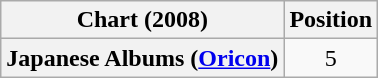<table class="wikitable plainrowheaders">
<tr>
<th>Chart (2008)</th>
<th>Position</th>
</tr>
<tr>
<th scope="row">Japanese Albums (<a href='#'>Oricon</a>)</th>
<td align="center">5</td>
</tr>
</table>
